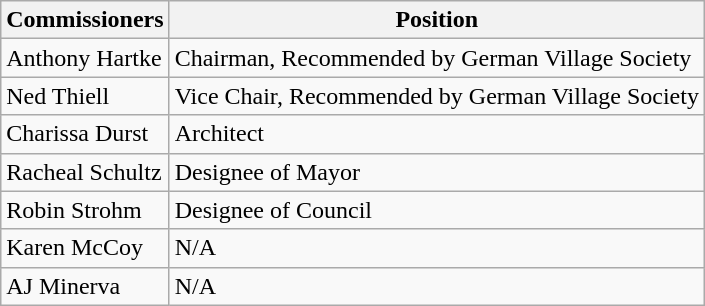<table class="wikitable">
<tr>
<th>Commissioners</th>
<th>Position</th>
</tr>
<tr>
<td>Anthony Hartke</td>
<td>Chairman, Recommended by German Village Society</td>
</tr>
<tr>
<td>Ned Thiell</td>
<td>Vice Chair, Recommended by German Village Society</td>
</tr>
<tr>
<td>Charissa Durst</td>
<td>Architect</td>
</tr>
<tr>
<td>Racheal Schultz</td>
<td>Designee of Mayor</td>
</tr>
<tr>
<td>Robin Strohm</td>
<td>Designee of Council</td>
</tr>
<tr>
<td>Karen McCoy</td>
<td>N/A</td>
</tr>
<tr>
<td>AJ Minerva</td>
<td>N/A</td>
</tr>
</table>
